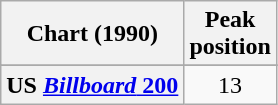<table class="wikitable sortable plainrowheaders" style="text-align:center">
<tr>
<th>Chart (1990)</th>
<th>Peak<br>position</th>
</tr>
<tr>
</tr>
<tr>
</tr>
<tr>
</tr>
<tr>
<th scope="row">US <a href='#'><em>Billboard</em> 200</a></th>
<td>13</td>
</tr>
</table>
